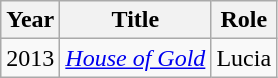<table class="wikitable">
<tr>
<th>Year</th>
<th>Title</th>
<th>Role</th>
</tr>
<tr>
<td>2013</td>
<td><em><a href='#'>House of Gold</a></em></td>
<td>Lucia</td>
</tr>
</table>
